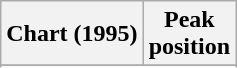<table class="wikitable sortable plainrowheaders" style="text-align:center">
<tr>
<th scope="col">Chart (1995)</th>
<th scope="col">Peak<br> position</th>
</tr>
<tr>
</tr>
<tr>
</tr>
</table>
